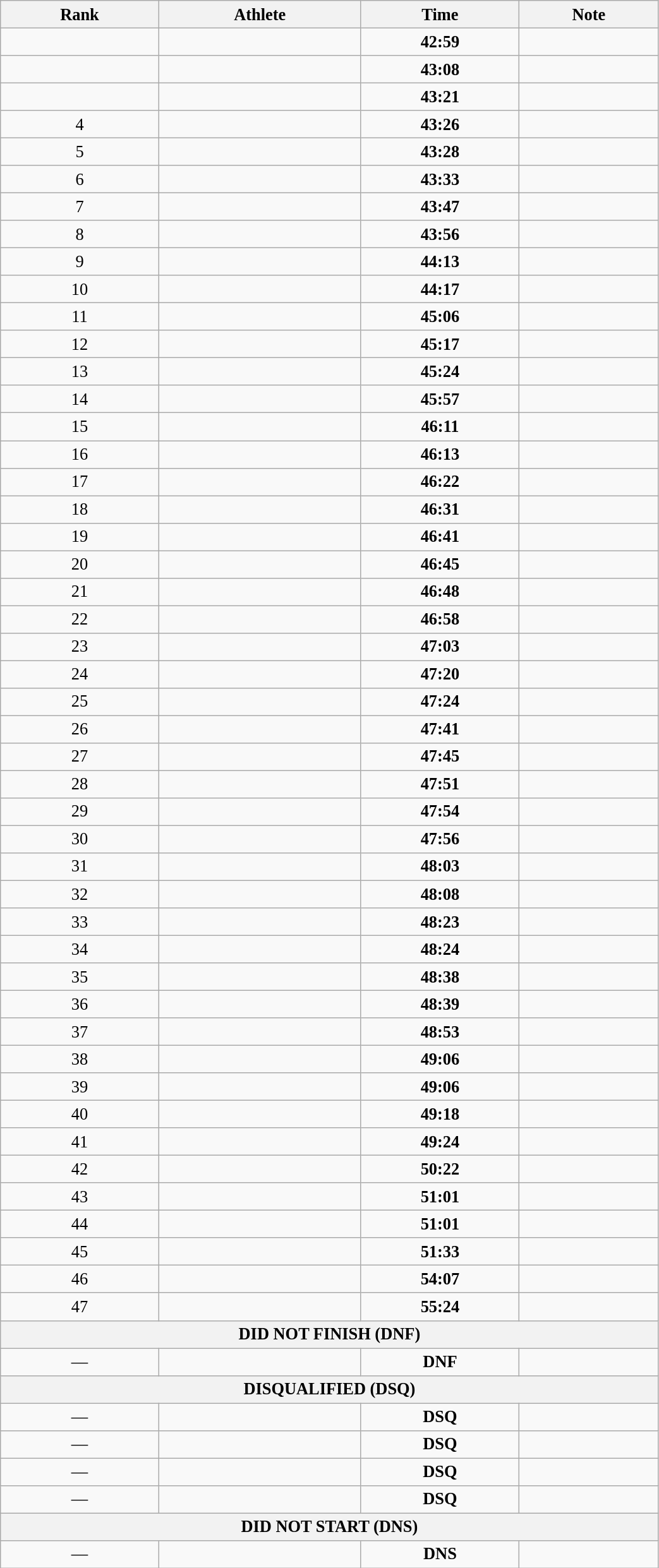<table class="wikitable" style=" text-align:center; font-size:110%;" width="55%">
<tr>
<th>Rank</th>
<th>Athlete</th>
<th>Time</th>
<th>Note</th>
</tr>
<tr>
<td></td>
<td align=left></td>
<td><strong>42:59</strong></td>
<td></td>
</tr>
<tr>
<td></td>
<td align=left></td>
<td><strong>43:08</strong></td>
<td></td>
</tr>
<tr>
<td></td>
<td align=left></td>
<td><strong>43:21</strong></td>
<td></td>
</tr>
<tr>
<td>4</td>
<td align=left></td>
<td><strong>43:26</strong></td>
<td></td>
</tr>
<tr>
<td>5</td>
<td align=left></td>
<td><strong>43:28</strong></td>
<td></td>
</tr>
<tr>
<td>6</td>
<td align=left></td>
<td><strong>43:33</strong></td>
<td></td>
</tr>
<tr>
<td>7</td>
<td align=left></td>
<td><strong>43:47</strong></td>
<td></td>
</tr>
<tr>
<td>8</td>
<td align=left></td>
<td><strong>43:56</strong></td>
<td></td>
</tr>
<tr>
<td>9</td>
<td align=left></td>
<td><strong>44:13</strong></td>
<td></td>
</tr>
<tr>
<td>10</td>
<td align=left></td>
<td><strong>44:17</strong></td>
<td></td>
</tr>
<tr>
<td>11</td>
<td align=left></td>
<td><strong>45:06</strong></td>
<td></td>
</tr>
<tr>
<td>12</td>
<td align=left></td>
<td><strong>45:17</strong></td>
<td></td>
</tr>
<tr>
<td>13</td>
<td align=left></td>
<td><strong>45:24</strong></td>
<td></td>
</tr>
<tr>
<td>14</td>
<td align=left></td>
<td><strong>45:57</strong></td>
<td></td>
</tr>
<tr>
<td>15</td>
<td align=left></td>
<td><strong>46:11</strong></td>
<td></td>
</tr>
<tr>
<td>16</td>
<td align=left></td>
<td><strong>46:13</strong></td>
<td></td>
</tr>
<tr>
<td>17</td>
<td align=left></td>
<td><strong>46:22</strong></td>
<td></td>
</tr>
<tr>
<td>18</td>
<td align=left></td>
<td><strong>46:31</strong></td>
<td></td>
</tr>
<tr>
<td>19</td>
<td align=left></td>
<td><strong>46:41</strong></td>
<td></td>
</tr>
<tr>
<td>20</td>
<td align=left></td>
<td><strong>46:45</strong></td>
<td></td>
</tr>
<tr>
<td>21</td>
<td align=left></td>
<td><strong>46:48</strong></td>
<td></td>
</tr>
<tr>
<td>22</td>
<td align=left></td>
<td><strong>46:58</strong></td>
<td></td>
</tr>
<tr>
<td>23</td>
<td align=left></td>
<td><strong>47:03</strong></td>
<td></td>
</tr>
<tr>
<td>24</td>
<td align=left></td>
<td><strong>47:20</strong></td>
<td></td>
</tr>
<tr>
<td>25</td>
<td align=left></td>
<td><strong>47:24</strong></td>
<td></td>
</tr>
<tr>
<td>26</td>
<td align=left></td>
<td><strong>47:41</strong></td>
<td></td>
</tr>
<tr>
<td>27</td>
<td align=left></td>
<td><strong>47:45</strong></td>
<td></td>
</tr>
<tr>
<td>28</td>
<td align=left></td>
<td><strong>47:51</strong></td>
<td></td>
</tr>
<tr>
<td>29</td>
<td align=left></td>
<td><strong>47:54</strong></td>
<td></td>
</tr>
<tr>
<td>30</td>
<td align=left></td>
<td><strong>47:56</strong></td>
<td></td>
</tr>
<tr>
<td>31</td>
<td align=left></td>
<td><strong>48:03</strong></td>
<td></td>
</tr>
<tr>
<td>32</td>
<td align=left></td>
<td><strong>48:08</strong></td>
<td></td>
</tr>
<tr>
<td>33</td>
<td align=left></td>
<td><strong>48:23</strong></td>
<td></td>
</tr>
<tr>
<td>34</td>
<td align=left></td>
<td><strong>48:24</strong></td>
<td></td>
</tr>
<tr>
<td>35</td>
<td align=left></td>
<td><strong>48:38</strong></td>
<td></td>
</tr>
<tr>
<td>36</td>
<td align=left></td>
<td><strong>48:39</strong></td>
<td></td>
</tr>
<tr>
<td>37</td>
<td align=left></td>
<td><strong>48:53</strong></td>
<td></td>
</tr>
<tr>
<td>38</td>
<td align=left></td>
<td><strong>49:06</strong></td>
<td></td>
</tr>
<tr>
<td>39</td>
<td align=left></td>
<td><strong>49:06</strong></td>
<td></td>
</tr>
<tr>
<td>40</td>
<td align=left></td>
<td><strong>49:18</strong></td>
<td></td>
</tr>
<tr>
<td>41</td>
<td align=left></td>
<td><strong>49:24</strong></td>
<td></td>
</tr>
<tr>
<td>42</td>
<td align=left></td>
<td><strong>50:22</strong></td>
<td></td>
</tr>
<tr>
<td>43</td>
<td align=left></td>
<td><strong>51:01</strong></td>
<td></td>
</tr>
<tr>
<td>44</td>
<td align=left></td>
<td><strong>51:01</strong></td>
<td></td>
</tr>
<tr>
<td>45</td>
<td align=left></td>
<td><strong>51:33</strong></td>
<td></td>
</tr>
<tr>
<td>46</td>
<td align=left></td>
<td><strong>54:07</strong></td>
<td></td>
</tr>
<tr>
<td>47</td>
<td align=left></td>
<td><strong>55:24</strong></td>
<td></td>
</tr>
<tr>
<th colspan="4">DID NOT FINISH (DNF)</th>
</tr>
<tr>
<td>—</td>
<td align=left></td>
<td><strong>DNF</strong></td>
<td></td>
</tr>
<tr>
<th colspan="4">DISQUALIFIED (DSQ)</th>
</tr>
<tr>
<td>—</td>
<td align=left></td>
<td><strong>DSQ</strong></td>
<td></td>
</tr>
<tr>
<td>—</td>
<td align=left></td>
<td><strong>DSQ</strong></td>
<td></td>
</tr>
<tr>
<td>—</td>
<td align=left></td>
<td><strong>DSQ</strong></td>
<td></td>
</tr>
<tr>
<td>—</td>
<td align=left></td>
<td><strong>DSQ</strong></td>
<td></td>
</tr>
<tr>
<th colspan="4">DID NOT START (DNS)</th>
</tr>
<tr>
<td>—</td>
<td align=left></td>
<td><strong>DNS</strong></td>
<td></td>
</tr>
</table>
